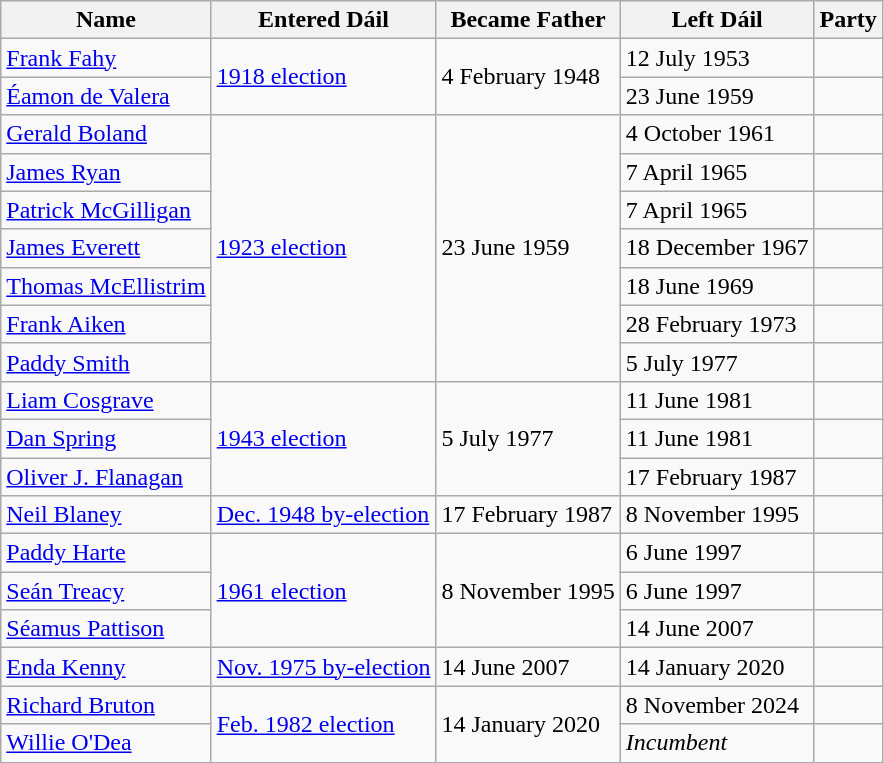<table class="wikitable">
<tr>
<th>Name</th>
<th>Entered Dáil</th>
<th>Became Father</th>
<th>Left Dáil</th>
<th colspan=2>Party</th>
</tr>
<tr>
<td><a href='#'>Frank Fahy</a></td>
<td rowspan=2><a href='#'>1918 election</a></td>
<td rowspan=2>4 February 1948</td>
<td>12 July 1953</td>
<td></td>
</tr>
<tr>
<td><a href='#'>Éamon de Valera</a></td>
<td>23 June 1959</td>
<td></td>
</tr>
<tr>
<td><a href='#'>Gerald Boland</a></td>
<td rowspan=7><a href='#'>1923 election</a></td>
<td rowspan=7>23 June 1959</td>
<td>4 October 1961</td>
<td></td>
</tr>
<tr>
<td><a href='#'>James Ryan</a></td>
<td>7 April 1965</td>
<td></td>
</tr>
<tr>
<td><a href='#'>Patrick McGilligan</a></td>
<td>7 April 1965</td>
<td></td>
</tr>
<tr>
<td><a href='#'>James Everett</a></td>
<td>18 December 1967</td>
<td></td>
</tr>
<tr>
<td><a href='#'>Thomas McEllistrim</a></td>
<td>18 June 1969</td>
<td></td>
</tr>
<tr>
<td><a href='#'>Frank Aiken</a></td>
<td>28 February 1973</td>
<td></td>
</tr>
<tr>
<td><a href='#'>Paddy Smith</a></td>
<td>5 July 1977</td>
<td></td>
</tr>
<tr>
<td><a href='#'>Liam Cosgrave</a></td>
<td rowspan=3><a href='#'>1943 election</a></td>
<td rowspan=3>5 July 1977</td>
<td>11 June 1981</td>
<td></td>
</tr>
<tr>
<td><a href='#'>Dan Spring</a></td>
<td>11 June 1981</td>
<td></td>
</tr>
<tr>
<td><a href='#'>Oliver J. Flanagan</a></td>
<td>17 February 1987</td>
<td></td>
</tr>
<tr>
<td><a href='#'>Neil Blaney</a></td>
<td><a href='#'>Dec. 1948 by-election</a></td>
<td>17 February 1987</td>
<td>8 November 1995</td>
<td></td>
</tr>
<tr>
<td><a href='#'>Paddy Harte</a></td>
<td rowspan=3><a href='#'>1961 election</a></td>
<td rowspan=3>8 November 1995</td>
<td>6 June 1997</td>
<td></td>
</tr>
<tr>
<td><a href='#'>Seán Treacy</a></td>
<td>6 June 1997</td>
<td></td>
</tr>
<tr>
<td><a href='#'>Séamus Pattison</a></td>
<td>14 June 2007</td>
<td></td>
</tr>
<tr>
<td><a href='#'>Enda Kenny</a></td>
<td><a href='#'>Nov. 1975 by-election</a></td>
<td>14 June 2007</td>
<td>14 January 2020</td>
<td></td>
</tr>
<tr>
<td><a href='#'>Richard Bruton</a></td>
<td rowspan=2><a href='#'>Feb. 1982 election</a></td>
<td rowspan=2>14 January 2020</td>
<td>8 November 2024</td>
<td></td>
</tr>
<tr>
<td><a href='#'>Willie O'Dea</a></td>
<td><em>Incumbent</em></td>
<td></td>
</tr>
</table>
